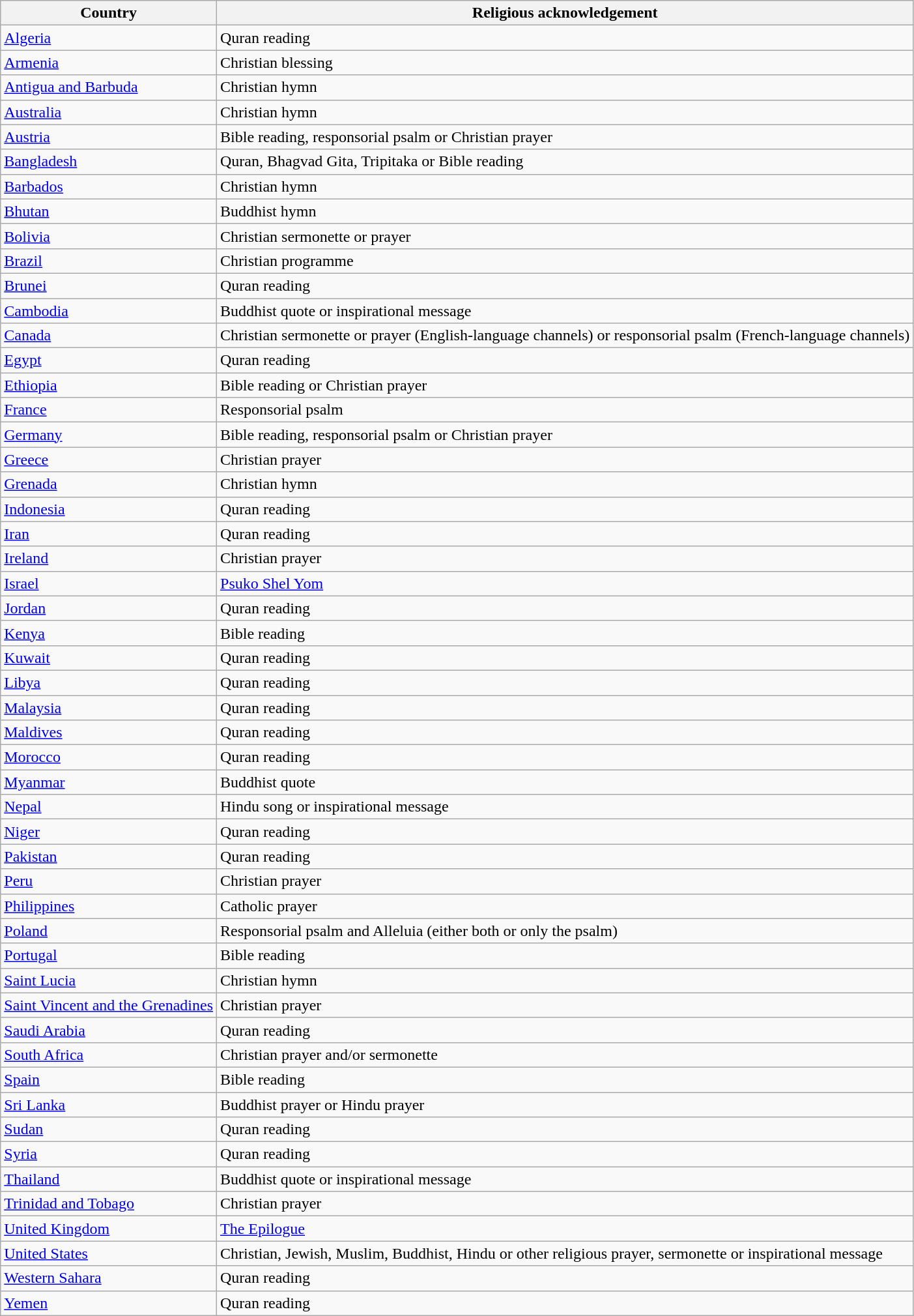<table class="wikitable sortable">
<tr>
<th><strong>Country</strong></th>
<th><strong>Religious acknowledgement</strong></th>
</tr>
<tr>
<td> <a href='#'>Algeria</a></td>
<td>Quran reading</td>
</tr>
<tr>
<td> <a href='#'>Armenia</a></td>
<td>Christian blessing</td>
</tr>
<tr>
<td> <a href='#'>Antigua and Barbuda</a></td>
<td>Christian hymn</td>
</tr>
<tr>
<td> <a href='#'>Australia</a></td>
<td>Christian hymn</td>
</tr>
<tr>
<td> <a href='#'>Austria</a></td>
<td>Bible reading, responsorial psalm or Christian prayer</td>
</tr>
<tr>
<td> <a href='#'>Bangladesh</a></td>
<td>Quran, Bhagvad Gita, Tripitaka or Bible reading</td>
</tr>
<tr>
<td> <a href='#'>Barbados</a></td>
<td>Christian hymn</td>
</tr>
<tr>
<td> <a href='#'>Bhutan</a></td>
<td>Buddhist hymn</td>
</tr>
<tr>
<td> <a href='#'>Bolivia</a></td>
<td>Christian sermonette or prayer</td>
</tr>
<tr>
<td> <a href='#'>Brazil</a></td>
<td>Christian programme</td>
</tr>
<tr>
<td> <a href='#'>Brunei</a></td>
<td>Quran reading</td>
</tr>
<tr>
<td> <a href='#'>Cambodia</a></td>
<td>Buddhist quote or inspirational message</td>
</tr>
<tr>
<td> <a href='#'>Canada</a></td>
<td>Christian sermonette or prayer (English-language channels) or responsorial psalm (French-language channels)</td>
</tr>
<tr>
<td> <a href='#'>Egypt</a></td>
<td>Quran reading</td>
</tr>
<tr>
<td> <a href='#'>Ethiopia</a></td>
<td>Bible reading or Christian prayer</td>
</tr>
<tr>
<td> <a href='#'>France</a></td>
<td>Responsorial psalm</td>
</tr>
<tr>
<td> <a href='#'>Germany</a></td>
<td>Bible reading, responsorial psalm or Christian prayer</td>
</tr>
<tr>
<td> <a href='#'>Greece</a></td>
<td>Christian prayer</td>
</tr>
<tr>
<td> <a href='#'>Grenada</a></td>
<td>Christian hymn</td>
</tr>
<tr>
<td> <a href='#'>Indonesia</a></td>
<td>Quran reading</td>
</tr>
<tr>
<td> <a href='#'>Iran</a></td>
<td>Quran reading</td>
</tr>
<tr>
<td> <a href='#'>Ireland</a></td>
<td>Christian prayer</td>
</tr>
<tr>
<td> <a href='#'>Israel</a></td>
<td><a href='#'>Psuko Shel Yom</a></td>
</tr>
<tr>
<td> <a href='#'>Jordan</a></td>
<td>Quran reading</td>
</tr>
<tr>
<td> <a href='#'>Kenya</a></td>
<td>Bible reading</td>
</tr>
<tr>
<td> <a href='#'>Kuwait</a></td>
<td>Quran reading</td>
</tr>
<tr>
<td> <a href='#'>Libya</a></td>
<td>Quran reading</td>
</tr>
<tr>
<td> <a href='#'>Malaysia</a></td>
<td>Quran reading</td>
</tr>
<tr>
<td> <a href='#'>Maldives</a></td>
<td>Quran reading</td>
</tr>
<tr>
<td> <a href='#'>Morocco</a></td>
<td>Quran reading</td>
</tr>
<tr>
<td> <a href='#'>Myanmar</a></td>
<td>Buddhist quote</td>
</tr>
<tr>
<td> <a href='#'>Nepal</a></td>
<td>Hindu song or inspirational message</td>
</tr>
<tr>
<td> <a href='#'>Niger</a></td>
<td>Quran reading</td>
</tr>
<tr>
<td> <a href='#'>Pakistan</a></td>
<td>Quran reading</td>
</tr>
<tr>
<td> <a href='#'>Peru</a></td>
<td>Christian prayer</td>
</tr>
<tr>
<td> <a href='#'>Philippines</a></td>
<td>Catholic prayer</td>
</tr>
<tr>
<td> <a href='#'>Poland</a></td>
<td>Responsorial psalm and Alleluia (either both or only the psalm)</td>
</tr>
<tr>
<td> <a href='#'>Portugal</a></td>
<td>Bible reading</td>
</tr>
<tr>
<td> <a href='#'>Saint Lucia</a></td>
<td>Christian hymn</td>
</tr>
<tr>
<td> <a href='#'>Saint Vincent and the Grenadines</a></td>
<td>Christian prayer</td>
</tr>
<tr>
<td> <a href='#'>Saudi Arabia</a></td>
<td>Quran reading</td>
</tr>
<tr>
<td> <a href='#'>South Africa</a></td>
<td>Christian prayer and/or sermonette</td>
</tr>
<tr>
<td> <a href='#'>Spain</a></td>
<td>Bible reading</td>
</tr>
<tr>
<td> <a href='#'>Sri Lanka</a></td>
<td>Buddhist prayer or Hindu prayer</td>
</tr>
<tr>
<td> <a href='#'>Sudan</a></td>
<td>Quran reading</td>
</tr>
<tr>
<td> <a href='#'>Syria</a></td>
<td>Quran reading</td>
</tr>
<tr>
<td> <a href='#'>Thailand</a></td>
<td>Buddhist quote or inspirational message</td>
</tr>
<tr>
<td> <a href='#'>Trinidad and Tobago</a></td>
<td>Christian prayer</td>
</tr>
<tr>
<td> <a href='#'>United Kingdom</a></td>
<td><a href='#'>The Epilogue</a></td>
</tr>
<tr>
<td> <a href='#'>United States</a></td>
<td>Christian, Jewish, Muslim, Buddhist, Hindu or other religious prayer, sermonette or inspirational message</td>
</tr>
<tr>
<td> <a href='#'>Western Sahara</a></td>
<td>Quran reading</td>
</tr>
<tr>
<td> <a href='#'>Yemen</a></td>
<td>Quran reading</td>
</tr>
</table>
